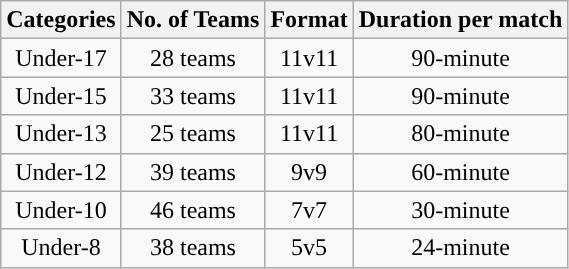<table class="wikitable" style="text-align: center;">
<tr>
<th>Categories</th>
<th>No. of Teams</th>
<th>Format</th>
<th>Duration per match</th>
</tr>
<tr>
<td>Under-17</td>
<td>28 teams</td>
<td>11v11</td>
<td>90-minute</td>
</tr>
<tr>
<td>Under-15</td>
<td>33 teams</td>
<td>11v11</td>
<td>90-minute</td>
</tr>
<tr>
<td>Under-13</td>
<td>25 teams</td>
<td>11v11</td>
<td>80-minute</td>
</tr>
<tr>
<td>Under-12</td>
<td>39 teams</td>
<td>9v9</td>
<td>60-minute</td>
</tr>
<tr>
<td>Under-10</td>
<td>46 teams</td>
<td>7v7</td>
<td>30-minute</td>
</tr>
<tr>
<td>Under-8</td>
<td>38 teams</td>
<td>5v5</td>
<td>24-minute</td>
</tr>
</table>
